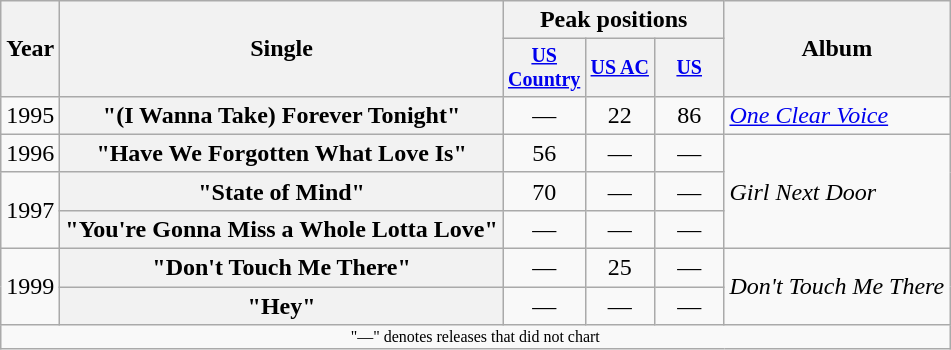<table class="wikitable plainrowheaders" style="text-align:center;">
<tr>
<th rowspan="2">Year</th>
<th rowspan="2">Single</th>
<th colspan="3">Peak positions</th>
<th rowspan="2">Album</th>
</tr>
<tr style="font-size:smaller;">
<th width="40"><a href='#'>US Country</a><br></th>
<th width="40"><a href='#'>US AC</a><br></th>
<th width="40"><a href='#'>US</a><br></th>
</tr>
<tr>
<td>1995</td>
<th scope="row">"(I Wanna Take) Forever Tonight" </th>
<td>—</td>
<td>22</td>
<td>86</td>
<td align="left"><em><a href='#'>One Clear Voice</a></em></td>
</tr>
<tr>
<td>1996</td>
<th scope="row">"Have We Forgotten What Love Is"</th>
<td>56</td>
<td>—</td>
<td>—</td>
<td align="left" rowspan="3"><em>Girl Next Door</em></td>
</tr>
<tr>
<td rowspan="2">1997</td>
<th scope="row">"State of Mind"</th>
<td>70</td>
<td>—</td>
<td>—</td>
</tr>
<tr>
<th scope="row">"You're Gonna Miss a Whole Lotta Love"</th>
<td>—</td>
<td>—</td>
<td>—</td>
</tr>
<tr>
<td rowspan="2">1999</td>
<th scope="row">"Don't Touch Me There"</th>
<td>—</td>
<td>25</td>
<td>—</td>
<td align="left" rowspan="2"><em>Don't Touch Me There</em></td>
</tr>
<tr>
<th scope="row">"Hey"</th>
<td>—</td>
<td>—</td>
<td>—</td>
</tr>
<tr>
<td colspan="6" style="font-size:8pt">"—" denotes releases that did not chart</td>
</tr>
</table>
